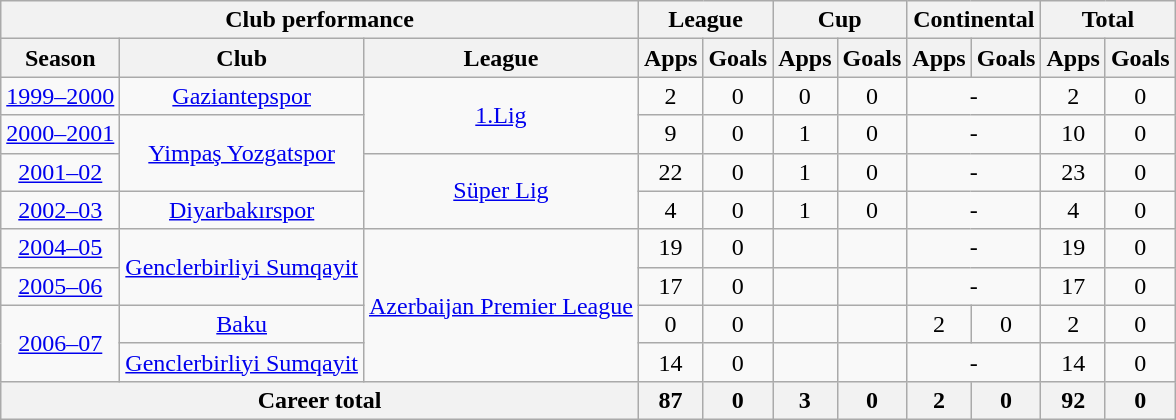<table class="wikitable" style="text-align:center">
<tr>
<th colspan=3>Club performance</th>
<th colspan=2>League</th>
<th colspan=2>Cup</th>
<th colspan=2>Continental</th>
<th colspan=2>Total</th>
</tr>
<tr>
<th>Season</th>
<th>Club</th>
<th>League</th>
<th>Apps</th>
<th>Goals</th>
<th>Apps</th>
<th>Goals</th>
<th>Apps</th>
<th>Goals</th>
<th>Apps</th>
<th>Goals</th>
</tr>
<tr>
<td><a href='#'>1999–2000</a></td>
<td><a href='#'>Gaziantepspor</a></td>
<td rowspan="2"><a href='#'>1.Lig</a></td>
<td>2</td>
<td>0</td>
<td>0</td>
<td>0</td>
<td colspan="2">-</td>
<td>2</td>
<td>0</td>
</tr>
<tr>
<td><a href='#'>2000–2001</a></td>
<td rowspan="2"><a href='#'>Yimpaş Yozgatspor</a></td>
<td>9</td>
<td>0</td>
<td>1</td>
<td>0</td>
<td colspan="2">-</td>
<td>10</td>
<td>0</td>
</tr>
<tr>
<td><a href='#'>2001–02</a></td>
<td rowspan="2"><a href='#'>Süper Lig</a></td>
<td>22</td>
<td>0</td>
<td>1</td>
<td>0</td>
<td colspan="2">-</td>
<td>23</td>
<td>0</td>
</tr>
<tr>
<td><a href='#'>2002–03</a></td>
<td><a href='#'>Diyarbakırspor</a></td>
<td>4</td>
<td>0</td>
<td>1</td>
<td>0</td>
<td colspan="2">-</td>
<td>4</td>
<td>0</td>
</tr>
<tr>
<td><a href='#'>2004–05</a></td>
<td rowspan="2"><a href='#'>Genclerbirliyi Sumqayit</a></td>
<td rowspan="4"><a href='#'>Azerbaijan Premier League</a></td>
<td>19</td>
<td>0</td>
<td></td>
<td></td>
<td colspan="2">-</td>
<td>19</td>
<td>0</td>
</tr>
<tr>
<td><a href='#'>2005–06</a></td>
<td>17</td>
<td>0</td>
<td></td>
<td></td>
<td colspan="2">-</td>
<td>17</td>
<td>0</td>
</tr>
<tr>
<td rowspan="2"><a href='#'>2006–07</a></td>
<td><a href='#'>Baku</a></td>
<td>0</td>
<td>0</td>
<td></td>
<td></td>
<td>2</td>
<td>0</td>
<td>2</td>
<td>0</td>
</tr>
<tr>
<td><a href='#'>Genclerbirliyi Sumqayit</a></td>
<td>14</td>
<td>0</td>
<td></td>
<td></td>
<td colspan="2">-</td>
<td>14</td>
<td>0</td>
</tr>
<tr>
<th colspan=3>Career total</th>
<th>87</th>
<th>0</th>
<th>3</th>
<th>0</th>
<th>2</th>
<th>0</th>
<th>92</th>
<th>0</th>
</tr>
</table>
